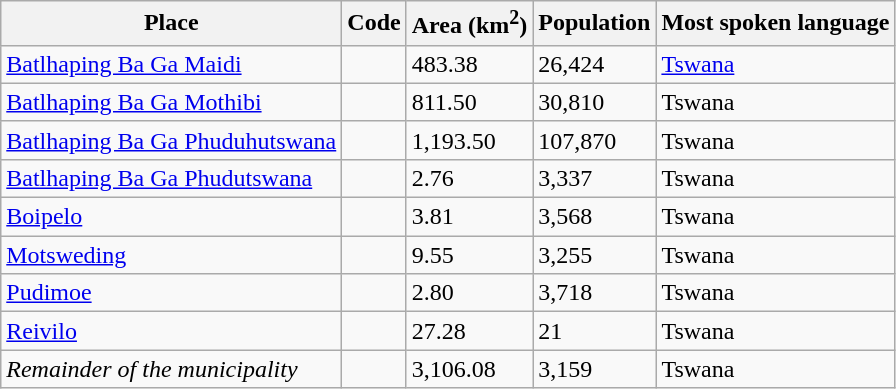<table class="wikitable sortable">
<tr>
<th>Place</th>
<th>Code</th>
<th>Area (km<sup>2</sup>)</th>
<th>Population</th>
<th>Most spoken language</th>
</tr>
<tr>
<td><a href='#'>Batlhaping Ba Ga Maidi</a></td>
<td></td>
<td>483.38</td>
<td>26,424</td>
<td><a href='#'>Tswana</a></td>
</tr>
<tr>
<td><a href='#'>Batlhaping Ba Ga Mothibi</a></td>
<td></td>
<td>811.50</td>
<td>30,810</td>
<td>Tswana</td>
</tr>
<tr>
<td><a href='#'>Batlhaping Ba Ga Phuduhutswana</a></td>
<td></td>
<td>1,193.50</td>
<td>107,870</td>
<td>Tswana</td>
</tr>
<tr>
<td><a href='#'>Batlhaping Ba Ga Phudutswana</a></td>
<td></td>
<td>2.76</td>
<td>3,337</td>
<td>Tswana</td>
</tr>
<tr>
<td><a href='#'>Boipelo</a></td>
<td></td>
<td>3.81</td>
<td>3,568</td>
<td>Tswana</td>
</tr>
<tr>
<td><a href='#'>Motsweding</a></td>
<td></td>
<td>9.55</td>
<td>3,255</td>
<td>Tswana</td>
</tr>
<tr>
<td><a href='#'>Pudimoe</a></td>
<td></td>
<td>2.80</td>
<td>3,718</td>
<td>Tswana</td>
</tr>
<tr>
<td><a href='#'>Reivilo</a></td>
<td></td>
<td>27.28</td>
<td>21</td>
<td>Tswana</td>
</tr>
<tr>
<td><em>Remainder of the municipality</em></td>
<td></td>
<td>3,106.08</td>
<td>3,159</td>
<td>Tswana</td>
</tr>
</table>
